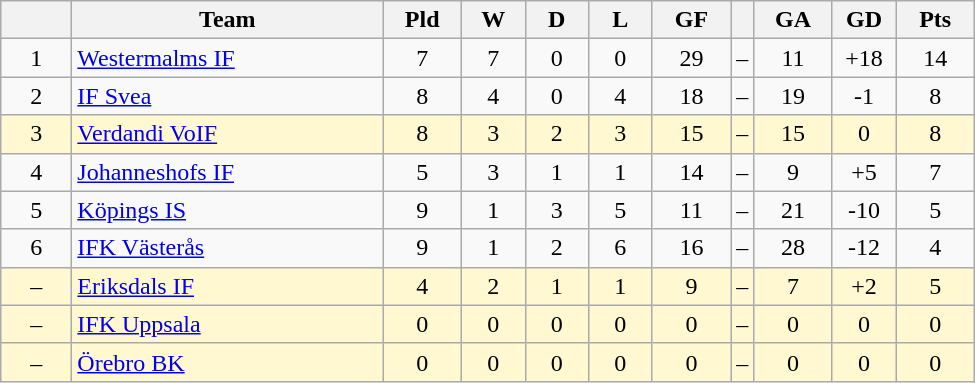<table class="wikitable" style="text-align: center;">
<tr>
<th style="width: 40px;"></th>
<th style="width: 200px;">Team</th>
<th style="width: 45px;">Pld</th>
<th style="width: 35px;">W</th>
<th style="width: 35px;">D</th>
<th style="width: 35px;">L</th>
<th style="width: 45px;">GF</th>
<th></th>
<th style="width: 45px;">GA</th>
<th style="width: 35px;">GD</th>
<th style="width: 45px;">Pts</th>
</tr>
<tr>
<td>1</td>
<td style="text-align: left;"><a href='#'>Westermalms IF</a></td>
<td>7</td>
<td>7</td>
<td>0</td>
<td>0</td>
<td>29</td>
<td>–</td>
<td>11</td>
<td>+18</td>
<td>14</td>
</tr>
<tr>
<td>2</td>
<td style="text-align: left;"><a href='#'>IF Svea</a></td>
<td>8</td>
<td>4</td>
<td>0</td>
<td>4</td>
<td>18</td>
<td>–</td>
<td>19</td>
<td>-1</td>
<td>8</td>
</tr>
<tr style="background: #fff8d1">
<td>3</td>
<td style="text-align: left;"><a href='#'>Verdandi VoIF</a></td>
<td>8</td>
<td>3</td>
<td>2</td>
<td>3</td>
<td>15</td>
<td>–</td>
<td>15</td>
<td>0</td>
<td>8</td>
</tr>
<tr>
<td>4</td>
<td style="text-align: left;"><a href='#'>Johanneshofs IF</a></td>
<td>5</td>
<td>3</td>
<td>1</td>
<td>1</td>
<td>14</td>
<td>–</td>
<td>9</td>
<td>+5</td>
<td>7</td>
</tr>
<tr>
<td>5</td>
<td style="text-align: left;"><a href='#'>Köpings IS</a></td>
<td>9</td>
<td>1</td>
<td>3</td>
<td>5</td>
<td>11</td>
<td>–</td>
<td>21</td>
<td>-10</td>
<td>5</td>
</tr>
<tr>
<td>6</td>
<td style="text-align: left;"><a href='#'>IFK Västerås</a></td>
<td>9</td>
<td>1</td>
<td>2</td>
<td>6</td>
<td>16</td>
<td>–</td>
<td>28</td>
<td>-12</td>
<td>4</td>
</tr>
<tr style="background: #fff8d1">
<td>–</td>
<td style="text-align: left;"><a href='#'>Eriksdals IF</a></td>
<td>4</td>
<td>2</td>
<td>1</td>
<td>1</td>
<td>9</td>
<td>–</td>
<td>7</td>
<td>+2</td>
<td>5</td>
</tr>
<tr style="background: #fff8d1">
<td>–</td>
<td style="text-align: left;"><a href='#'>IFK Uppsala</a></td>
<td>0</td>
<td>0</td>
<td>0</td>
<td>0</td>
<td>0</td>
<td>–</td>
<td>0</td>
<td>0</td>
<td>0</td>
</tr>
<tr style="background: #fff8d1">
<td>–</td>
<td style="text-align: left;"><a href='#'>Örebro BK</a></td>
<td>0</td>
<td>0</td>
<td>0</td>
<td>0</td>
<td>0</td>
<td>–</td>
<td>0</td>
<td>0</td>
<td>0</td>
</tr>
</table>
